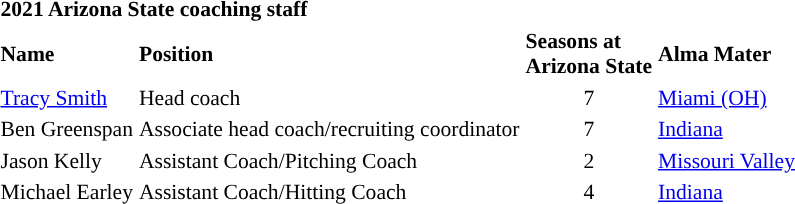<table class="toccolours" style="text-align: left; font-size:90%;">
<tr>
<th colspan="4">2021 Arizona State coaching staff</th>
</tr>
<tr>
<th>Name</th>
<th>Position</th>
<th>Seasons at<br>Arizona State</th>
<th>Alma Mater</th>
</tr>
<tr>
<td><a href='#'>Tracy Smith</a></td>
<td>Head coach</td>
<td align=center>7</td>
<td><a href='#'>Miami (OH)</a></td>
</tr>
<tr>
<td>Ben Greenspan</td>
<td>Associate head coach/recruiting coordinator</td>
<td align=center>7</td>
<td><a href='#'>Indiana</a></td>
</tr>
<tr>
<td>Jason Kelly</td>
<td>Assistant Coach/Pitching Coach</td>
<td align=center>2</td>
<td><a href='#'>Missouri Valley</a></td>
</tr>
<tr>
<td>Michael Earley</td>
<td>Assistant Coach/Hitting Coach</td>
<td align=center>4</td>
<td><a href='#'>Indiana</a></td>
</tr>
</table>
